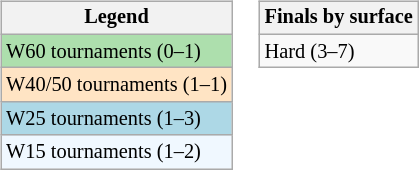<table>
<tr valign=top>
<td><br><table class=wikitable style="font-size:85%">
<tr>
<th>Legend</th>
</tr>
<tr style="background:#addfad;">
<td>W60 tournaments (0–1)</td>
</tr>
<tr style="background:#ffe4c4;">
<td>W40/50 tournaments (1–1)</td>
</tr>
<tr style="background:lightblue;">
<td>W25 tournaments (1–3)</td>
</tr>
<tr style="background:#f0f8ff;">
<td>W15 tournaments (1–2)</td>
</tr>
</table>
</td>
<td><br><table class=wikitable style="font-size:85%">
<tr>
<th>Finals by surface</th>
</tr>
<tr>
<td>Hard (3–7)</td>
</tr>
</table>
</td>
</tr>
</table>
